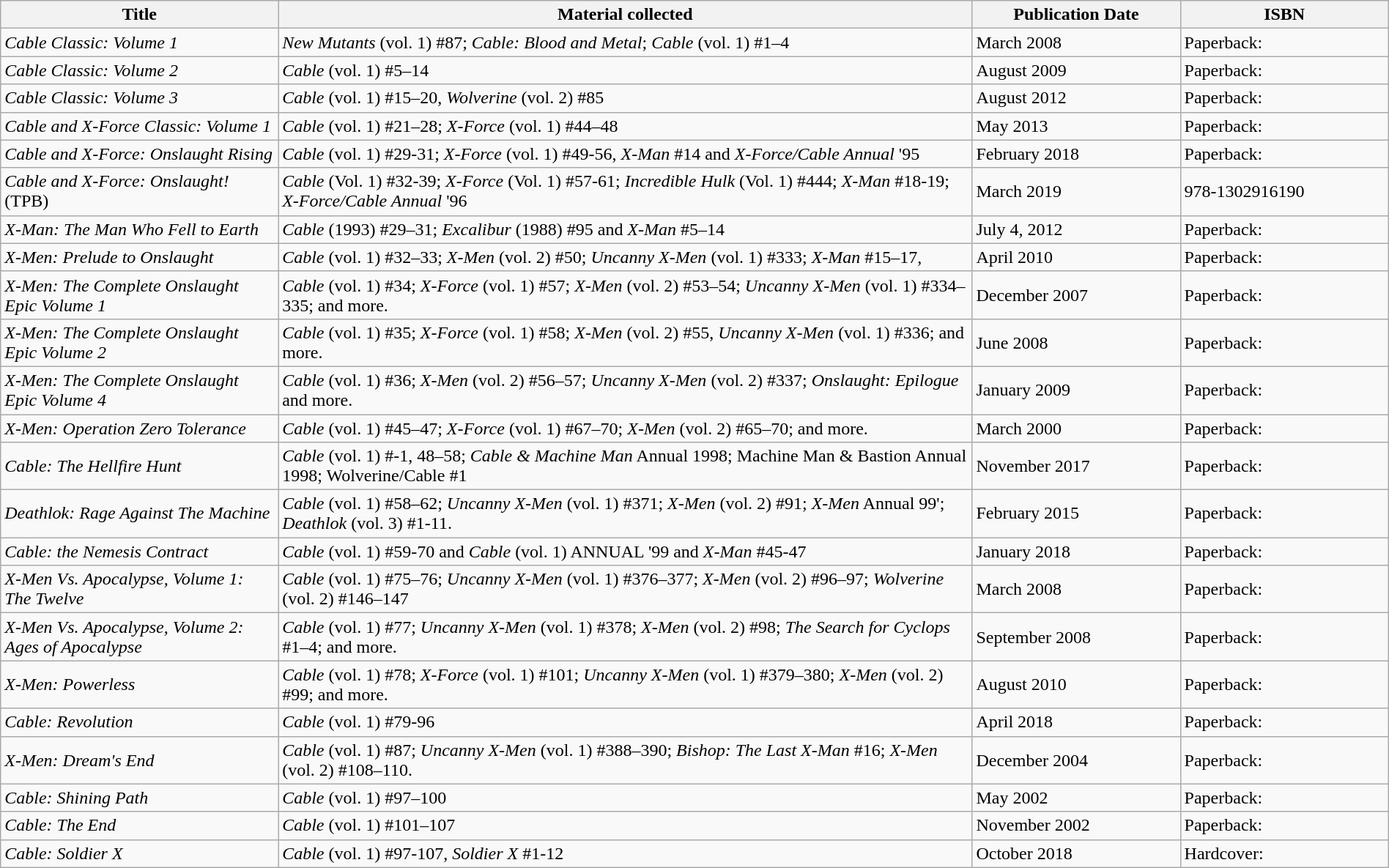<table class="wikitable" style="text-align:left;" width="100%">
<tr>
<th width=20%>Title</th>
<th width=50%>Material collected</th>
<th width=15%>Publication Date</th>
<th width=15%>ISBN</th>
</tr>
<tr>
<td><em>Cable Classic: Volume 1</em></td>
<td><em>New Mutants</em> (vol. 1) #87; <em>Cable: Blood and Metal</em>; <em>Cable</em> (vol. 1) #1–4</td>
<td>March 2008</td>
<td>Paperback: </td>
</tr>
<tr>
<td><em>Cable Classic: Volume 2</em></td>
<td><em>Cable</em> (vol. 1) #5–14</td>
<td>August 2009</td>
<td>Paperback: </td>
</tr>
<tr>
<td><em>Cable Classic: Volume 3</em></td>
<td><em>Cable</em> (vol. 1) #15–20, <em>Wolverine</em> (vol. 2) #85</td>
<td>August 2012</td>
<td>Paperback: </td>
</tr>
<tr>
<td><em>Cable and X-Force Classic: Volume 1</em></td>
<td><em>Cable</em> (vol. 1) #21–28; <em>X-Force</em> (vol. 1) #44–48</td>
<td>May 2013</td>
<td>Paperback: </td>
</tr>
<tr>
<td><em>Cable and X-Force: Onslaught Rising</em></td>
<td><em>Cable</em> (vol. 1) #29-31; <em>X-Force</em> (vol. 1) #49-56, <em>X-Man</em> #14 and <em>X-Force/Cable Annual</em> '95</td>
<td>February 2018</td>
<td>Paperback: </td>
</tr>
<tr>
<td><em>Cable and X-Force: Onslaught!</em> (TPB)</td>
<td><em>Cable</em> (Vol. 1) #32-39; <em>X-Force</em> (Vol. 1) #57-61; <em>Incredible Hulk</em> (Vol. 1) #444; <em>X-Man</em> #18-19; <em>X-Force/Cable Annual</em> '96</td>
<td>March 2019</td>
<td>978-1302916190</td>
</tr>
<tr>
<td><em>X-Man: The Man Who Fell to Earth</em></td>
<td><em>Cable</em> (1993) #29–31; <em>Excalibur</em> (1988) #95 and <em>X-Man</em> #5–14</td>
<td>July 4, 2012</td>
<td>Paperback: </td>
</tr>
<tr>
<td><em>X-Men: Prelude to Onslaught</em></td>
<td><em>Cable</em> (vol. 1) #32–33; <em>X-Men</em> (vol. 2) #50; <em>Uncanny X-Men</em> (vol. 1) #333; <em>X-Man</em> #15–17,</td>
<td>April 2010</td>
<td>Paperback: </td>
</tr>
<tr>
<td><em>X-Men: The Complete Onslaught Epic Volume 1</em></td>
<td><em>Cable</em> (vol. 1) #34; <em>X-Force</em> (vol. 1) #57; <em>X-Men</em> (vol. 2) #53–54; <em>Uncanny X-Men</em> (vol. 1) #334–335; and more.</td>
<td>December 2007</td>
<td>Paperback: </td>
</tr>
<tr>
<td><em>X-Men: The Complete Onslaught Epic Volume 2</em></td>
<td><em>Cable</em> (vol. 1) #35; <em>X-Force</em> (vol. 1) #58; <em>X-Men</em> (vol. 2) #55, <em>Uncanny X-Men</em> (vol. 1) #336; and more.</td>
<td>June 2008</td>
<td>Paperback: </td>
</tr>
<tr>
<td><em>X-Men: The Complete Onslaught Epic Volume 4</em></td>
<td><em>Cable</em> (vol. 1) #36; <em>X-Men</em> (vol. 2) #56–57; <em>Uncanny X-Men</em> (vol. 2) #337; <em>Onslaught: Epilogue</em> and more.</td>
<td>January 2009</td>
<td>Paperback: </td>
</tr>
<tr>
<td><em>X-Men: Operation Zero Tolerance</em></td>
<td><em>Cable</em> (vol. 1) #45–47; <em>X-Force</em> (vol. 1) #67–70; <em>X-Men</em> (vol. 2) #65–70; and more.</td>
<td>March 2000</td>
<td>Paperback: </td>
</tr>
<tr>
<td><em>Cable: The Hellfire Hunt</em></td>
<td><em>Cable</em> (vol. 1) #-1, 48–58; <em>Cable & Machine Man</em> Annual 1998; Machine Man & Bastion Annual 1998; Wolverine/Cable #1</td>
<td>November 2017</td>
<td>Paperback: </td>
</tr>
<tr>
<td><em>Deathlok: Rage Against The Machine</em></td>
<td><em>Cable</em> (vol. 1) #58–62; <em>Uncanny X-Men</em> (vol. 1) #371; <em>X-Men</em> (vol. 2) #91; <em>X-Men</em> Annual 99'; <em>Deathlok</em> (vol. 3)  #1-11.</td>
<td>February 2015</td>
<td>Paperback: </td>
</tr>
<tr>
<td><em>Cable: the Nemesis Contract</em></td>
<td><em>Cable</em> (vol. 1) #59-70 and <em>Cable</em> (vol. 1) ANNUAL '99 and <em>X-Man</em> #45-47</td>
<td>January 2018</td>
<td>Paperback: </td>
</tr>
<tr>
<td><em>X-Men Vs. Apocalypse, Volume 1: The Twelve</em></td>
<td><em>Cable</em> (vol. 1) #75–76; <em>Uncanny X-Men</em> (vol. 1) #376–377; <em>X-Men</em> (vol. 2) #96–97; <em>Wolverine</em> (vol. 2) #146–147</td>
<td>March 2008</td>
<td>Paperback: </td>
</tr>
<tr>
<td><em>X-Men Vs. Apocalypse, Volume 2: Ages of Apocalypse</em></td>
<td><em>Cable</em> (vol. 1) #77; <em>Uncanny X-Men</em> (vol. 1) #378; <em>X-Men</em> (vol. 2) #98; <em>The Search for Cyclops</em> #1–4; and more.</td>
<td>September 2008</td>
<td>Paperback: </td>
</tr>
<tr>
<td><em>X-Men: Powerless</em></td>
<td><em>Cable</em> (vol. 1) #78; <em>X-Force</em> (vol. 1) #101; <em>Uncanny X-Men</em> (vol. 1) #379–380; <em>X-Men</em> (vol. 2) #99; and more.</td>
<td>August 2010</td>
<td>Paperback: </td>
</tr>
<tr>
<td><em>Cable: Revolution</em></td>
<td><em>Cable</em> (vol. 1) #79-96</td>
<td>April 2018</td>
<td>Paperback: </td>
</tr>
<tr>
<td><em>X-Men: Dream's End</em></td>
<td><em>Cable</em> (vol. 1) #87; <em>Uncanny X-Men</em> (vol. 1) #388–390; <em>Bishop: The Last X-Man</em> #16; <em>X-Men</em> (vol. 2) #108–110.</td>
<td>December 2004</td>
<td>Paperback: </td>
</tr>
<tr>
<td><em>Cable: Shining Path</em></td>
<td><em>Cable</em> (vol. 1) #97–100</td>
<td>May 2002</td>
<td>Paperback: </td>
</tr>
<tr>
<td><em>Cable: The End</em></td>
<td><em>Cable</em> (vol. 1) #101–107</td>
<td>November 2002</td>
<td>Paperback: </td>
</tr>
<tr>
<td><em>Cable: Soldier X</em></td>
<td><em>Cable</em> (vol. 1) #97-107, <em>Soldier X</em> #1-12</td>
<td>October 2018</td>
<td>Hardcover: </td>
</tr>
</table>
